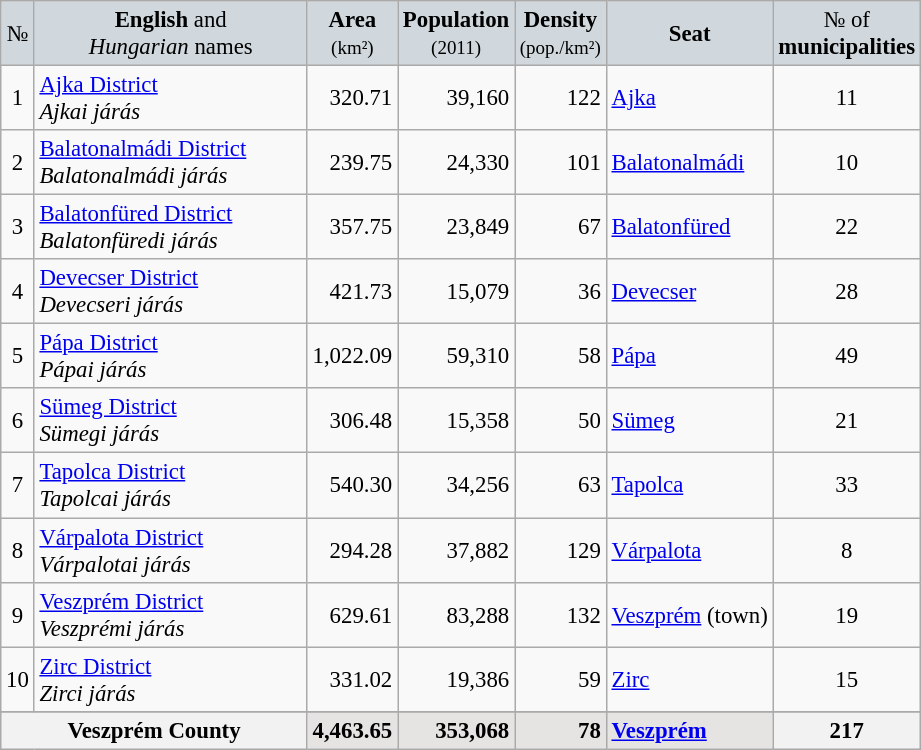<table class="wikitable" style="font-size:95%">
<tr bgcolor="D0D8DD">
<td align="center">№</td>
<td style=width:175px; align="center"><strong>English</strong> and<br><em>Hungarian</em> names</td>
<td align="center"><strong>Area</strong><br> <small>(km²)</small></td>
<td align="center"><strong>Population</strong><br> <small>(2011)</small></td>
<td align="center"><strong>Density</strong><br> <small>(pop./km²)</small></td>
<td align="center"><strong>Seat</strong></td>
<td align="center">№ of<br><strong>municipalities</strong></td>
</tr>
<tr>
<td align="center">1</td>
<td><a href='#'>Ajka District</a><br> <em>Ajkai járás</em></td>
<td align="right">320.71</td>
<td align="right">39,160</td>
<td align="right">122</td>
<td><a href='#'>Ajka</a></td>
<td align="center">11</td>
</tr>
<tr>
<td align="center">2</td>
<td><a href='#'>Balatonalmádi District</a><br> <em>Balatonalmádi járás</em></td>
<td align="right">239.75</td>
<td align="right">24,330</td>
<td align="right">101</td>
<td><a href='#'>Balatonalmádi</a></td>
<td align="center">10</td>
</tr>
<tr>
<td align="center">3</td>
<td><a href='#'>Balatonfüred District</a><br> <em>Balatonfüredi járás</em></td>
<td align="right">357.75</td>
<td align="right">23,849</td>
<td align="right">67</td>
<td><a href='#'>Balatonfüred</a></td>
<td align="center">22</td>
</tr>
<tr>
<td align="center">4</td>
<td><a href='#'>Devecser District</a><br> <em>Devecseri járás</em></td>
<td align="right">421.73</td>
<td align="right">15,079</td>
<td align="right">36</td>
<td><a href='#'>Devecser</a></td>
<td align="center">28</td>
</tr>
<tr>
<td align="center">5</td>
<td><a href='#'>Pápa District</a><br> <em>Pápai járás</em></td>
<td align="right">1,022.09</td>
<td align="right">59,310</td>
<td align="right">58</td>
<td><a href='#'>Pápa</a></td>
<td align="center">49</td>
</tr>
<tr>
<td align="center">6</td>
<td><a href='#'>Sümeg District</a><br> <em>Sümegi járás</em></td>
<td align="right">306.48</td>
<td align="right">15,358</td>
<td align="right">50</td>
<td><a href='#'>Sümeg</a></td>
<td align="center">21</td>
</tr>
<tr>
<td align="center">7</td>
<td><a href='#'>Tapolca District</a><br> <em>Tapolcai járás</em></td>
<td align="right">540.30</td>
<td align="right">34,256</td>
<td align="right">63</td>
<td><a href='#'>Tapolca</a></td>
<td align="center">33</td>
</tr>
<tr>
<td align="center">8</td>
<td><a href='#'>Várpalota District</a><br> <em>Várpalotai járás</em></td>
<td align="right">294.28</td>
<td align="right">37,882</td>
<td align="right">129</td>
<td><a href='#'>Várpalota</a></td>
<td align="center">8</td>
</tr>
<tr>
<td align="center">9</td>
<td><a href='#'>Veszprém District</a><br> <em>Veszprémi járás</em></td>
<td align="right">629.61</td>
<td align="right">83,288</td>
<td align="right">132</td>
<td><a href='#'>Veszprém</a> (town)</td>
<td align="center">19</td>
</tr>
<tr>
<td align="center">10</td>
<td><a href='#'>Zirc District</a><br> <em>Zirci járás</em></td>
<td align="right">331.02</td>
<td align="right">19,386</td>
<td align="right">59</td>
<td><a href='#'>Zirc</a></td>
<td align="center">15</td>
</tr>
<tr>
</tr>
<tr bgcolor="E5E4E2">
<th colspan="2">Veszprém County</th>
<td align="right"><strong>4,463.65</strong></td>
<td align="right"><strong>353,068</strong></td>
<td align="right"><strong>78</strong></td>
<td><strong><a href='#'>Veszprém</a></strong></td>
<th align="center">217</th>
</tr>
</table>
